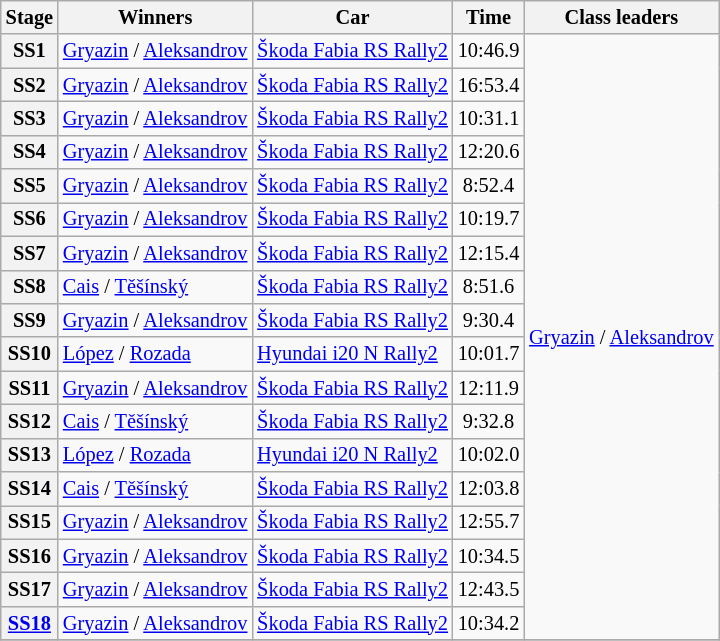<table class="wikitable" style="font-size:85%">
<tr>
<th>Stage</th>
<th>Winners</th>
<th>Car</th>
<th>Time</th>
<th>Class leaders</th>
</tr>
<tr>
<th>SS1</th>
<td><a href='#'>Gryazin</a> / <a href='#'>Aleksandrov</a></td>
<td><a href='#'>Škoda Fabia RS Rally2</a></td>
<td align="center">10:46.9</td>
<td rowspan="18"><a href='#'>Gryazin</a> / <a href='#'>Aleksandrov</a></td>
</tr>
<tr>
<th>SS2</th>
<td><a href='#'>Gryazin</a> / <a href='#'>Aleksandrov</a></td>
<td><a href='#'>Škoda Fabia RS Rally2</a></td>
<td align="center">16:53.4</td>
</tr>
<tr>
<th>SS3</th>
<td><a href='#'>Gryazin</a> / <a href='#'>Aleksandrov</a></td>
<td><a href='#'>Škoda Fabia RS Rally2</a></td>
<td align="center">10:31.1</td>
</tr>
<tr>
<th>SS4</th>
<td><a href='#'>Gryazin</a> / <a href='#'>Aleksandrov</a></td>
<td><a href='#'>Škoda Fabia RS Rally2</a></td>
<td align="center">12:20.6</td>
</tr>
<tr>
<th>SS5</th>
<td><a href='#'>Gryazin</a> / <a href='#'>Aleksandrov</a></td>
<td><a href='#'>Škoda Fabia RS Rally2</a></td>
<td align="center">8:52.4</td>
</tr>
<tr>
<th>SS6</th>
<td><a href='#'>Gryazin</a> / <a href='#'>Aleksandrov</a></td>
<td><a href='#'>Škoda Fabia RS Rally2</a></td>
<td align="center">10:19.7</td>
</tr>
<tr>
<th>SS7</th>
<td><a href='#'>Gryazin</a> / <a href='#'>Aleksandrov</a></td>
<td><a href='#'>Škoda Fabia RS Rally2</a></td>
<td align="center">12:15.4</td>
</tr>
<tr>
<th>SS8</th>
<td><a href='#'>Cais</a> / <a href='#'>Těšínský</a></td>
<td><a href='#'>Škoda Fabia RS Rally2</a></td>
<td align="center">8:51.6</td>
</tr>
<tr>
<th>SS9</th>
<td><a href='#'>Gryazin</a> / <a href='#'>Aleksandrov</a></td>
<td><a href='#'>Škoda Fabia RS Rally2</a></td>
<td align="center">9:30.4</td>
</tr>
<tr>
<th>SS10</th>
<td><a href='#'>López</a> / <a href='#'>Rozada</a></td>
<td><a href='#'>Hyundai i20 N Rally2</a></td>
<td align="center">10:01.7</td>
</tr>
<tr>
<th>SS11</th>
<td><a href='#'>Gryazin</a> / <a href='#'>Aleksandrov</a></td>
<td><a href='#'>Škoda Fabia RS Rally2</a></td>
<td align="center">12:11.9</td>
</tr>
<tr>
<th>SS12</th>
<td><a href='#'>Cais</a> / <a href='#'>Těšínský</a></td>
<td><a href='#'>Škoda Fabia RS Rally2</a></td>
<td align="center">9:32.8</td>
</tr>
<tr>
<th>SS13</th>
<td><a href='#'>López</a> / <a href='#'>Rozada</a></td>
<td><a href='#'>Hyundai i20 N Rally2</a></td>
<td align="center">10:02.0</td>
</tr>
<tr>
<th>SS14</th>
<td><a href='#'>Cais</a> / <a href='#'>Těšínský</a></td>
<td><a href='#'>Škoda Fabia RS Rally2</a></td>
<td align="center">12:03.8</td>
</tr>
<tr>
<th>SS15</th>
<td><a href='#'>Gryazin</a> / <a href='#'>Aleksandrov</a></td>
<td><a href='#'>Škoda Fabia RS Rally2</a></td>
<td align="center">12:55.7</td>
</tr>
<tr>
<th>SS16</th>
<td><a href='#'>Gryazin</a> / <a href='#'>Aleksandrov</a></td>
<td><a href='#'>Škoda Fabia RS Rally2</a></td>
<td align="center">10:34.5</td>
</tr>
<tr>
<th>SS17</th>
<td><a href='#'>Gryazin</a> / <a href='#'>Aleksandrov</a></td>
<td><a href='#'>Škoda Fabia RS Rally2</a></td>
<td align="center">12:43.5</td>
</tr>
<tr>
<th><a href='#'>SS18</a></th>
<td><a href='#'>Gryazin</a> / <a href='#'>Aleksandrov</a></td>
<td><a href='#'>Škoda Fabia RS Rally2</a></td>
<td align="center">10:34.2</td>
</tr>
<tr>
</tr>
</table>
